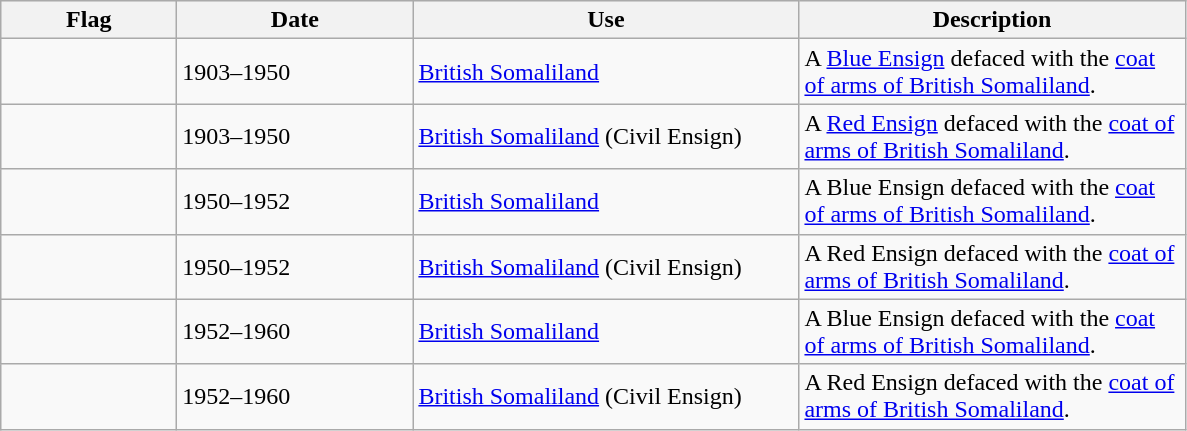<table class="wikitable">
<tr style="background:#efefef;">
<th style="width:110px;">Flag</th>
<th style="width:150px;">Date</th>
<th style="width:250px;">Use</th>
<th style="width:250px;">Description</th>
</tr>
<tr>
<td></td>
<td>1903–1950</td>
<td><a href='#'>British Somaliland</a></td>
<td>A <a href='#'>Blue Ensign</a> defaced with the <a href='#'>coat of arms of British Somaliland</a>.</td>
</tr>
<tr>
<td></td>
<td>1903–1950</td>
<td><a href='#'>British Somaliland</a> (Civil Ensign)</td>
<td>A <a href='#'>Red Ensign</a> defaced with the <a href='#'>coat of arms of British Somaliland</a>.</td>
</tr>
<tr>
<td></td>
<td>1950–1952</td>
<td><a href='#'>British Somaliland</a></td>
<td>A Blue Ensign defaced with the <a href='#'>coat of arms of British Somaliland</a>.</td>
</tr>
<tr>
<td></td>
<td>1950–1952</td>
<td><a href='#'>British Somaliland</a> (Civil Ensign)</td>
<td>A Red Ensign defaced with the <a href='#'>coat of arms of British Somaliland</a>.</td>
</tr>
<tr>
<td></td>
<td>1952–1960</td>
<td><a href='#'>British Somaliland</a></td>
<td>A Blue Ensign defaced with the <a href='#'>coat of arms of British Somaliland</a>.</td>
</tr>
<tr>
<td></td>
<td>1952–1960</td>
<td><a href='#'>British Somaliland</a> (Civil Ensign)</td>
<td>A Red Ensign defaced with the <a href='#'>coat of arms of British Somaliland</a>.</td>
</tr>
</table>
